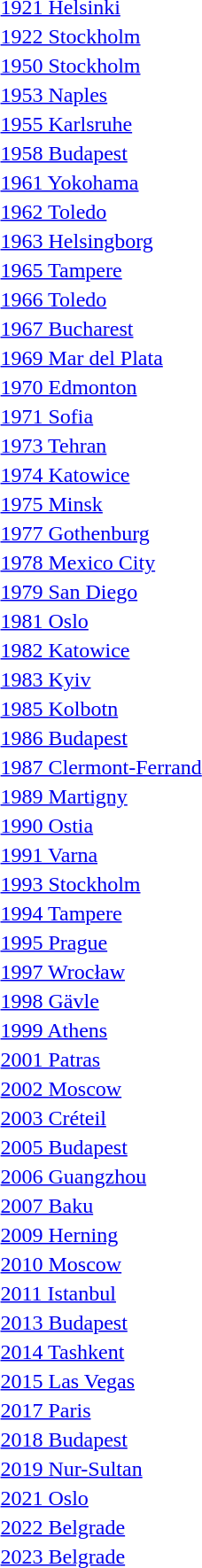<table>
<tr>
<td><a href='#'>1921 Helsinki</a></td>
<td></td>
<td></td>
<td></td>
</tr>
<tr>
<td><a href='#'>1922 Stockholm</a></td>
<td></td>
<td></td>
<td></td>
</tr>
<tr>
<td><a href='#'>1950 Stockholm</a></td>
<td></td>
<td></td>
<td></td>
</tr>
<tr>
<td><a href='#'>1953 Naples</a></td>
<td></td>
<td></td>
<td></td>
</tr>
<tr>
<td><a href='#'>1955 Karlsruhe</a></td>
<td></td>
<td></td>
<td></td>
</tr>
<tr>
<td><a href='#'>1958 Budapest</a></td>
<td></td>
<td></td>
<td></td>
</tr>
<tr>
<td><a href='#'>1961 Yokohama</a></td>
<td></td>
<td></td>
<td></td>
</tr>
<tr>
<td><a href='#'>1962 Toledo</a></td>
<td></td>
<td></td>
<td></td>
</tr>
<tr>
<td><a href='#'>1963 Helsingborg</a></td>
<td></td>
<td></td>
<td></td>
</tr>
<tr>
<td><a href='#'>1965 Tampere</a></td>
<td></td>
<td></td>
<td></td>
</tr>
<tr>
<td><a href='#'>1966 Toledo</a></td>
<td></td>
<td></td>
<td></td>
</tr>
<tr>
<td><a href='#'>1967 Bucharest</a></td>
<td></td>
<td></td>
<td></td>
</tr>
<tr>
<td><a href='#'>1969 Mar del Plata</a></td>
<td></td>
<td></td>
<td></td>
</tr>
<tr>
<td><a href='#'>1970 Edmonton</a></td>
<td></td>
<td></td>
<td></td>
</tr>
<tr>
<td><a href='#'>1971 Sofia</a></td>
<td></td>
<td></td>
<td></td>
</tr>
<tr>
<td><a href='#'>1973 Tehran</a></td>
<td></td>
<td></td>
<td></td>
</tr>
<tr>
<td><a href='#'>1974 Katowice</a></td>
<td></td>
<td></td>
<td></td>
</tr>
<tr>
<td><a href='#'>1975 Minsk</a></td>
<td></td>
<td></td>
<td></td>
</tr>
<tr>
<td><a href='#'>1977 Gothenburg</a></td>
<td></td>
<td></td>
<td></td>
</tr>
<tr>
<td><a href='#'>1978 Mexico City</a></td>
<td></td>
<td></td>
<td></td>
</tr>
<tr>
<td><a href='#'>1979 San Diego</a></td>
<td></td>
<td></td>
<td></td>
</tr>
<tr>
<td><a href='#'>1981 Oslo</a></td>
<td></td>
<td></td>
<td></td>
</tr>
<tr>
<td><a href='#'>1982 Katowice</a></td>
<td></td>
<td></td>
<td></td>
</tr>
<tr>
<td><a href='#'>1983 Kyiv</a></td>
<td></td>
<td></td>
<td></td>
</tr>
<tr>
<td><a href='#'>1985 Kolbotn</a></td>
<td></td>
<td></td>
<td></td>
</tr>
<tr>
<td><a href='#'>1986 Budapest</a></td>
<td></td>
<td></td>
<td></td>
</tr>
<tr>
<td><a href='#'>1987 Clermont-Ferrand</a></td>
<td></td>
<td></td>
<td></td>
</tr>
<tr>
<td><a href='#'>1989 Martigny</a></td>
<td></td>
<td></td>
<td></td>
</tr>
<tr>
<td><a href='#'>1990 Ostia</a></td>
<td></td>
<td></td>
<td></td>
</tr>
<tr>
<td><a href='#'>1991 Varna</a></td>
<td></td>
<td></td>
<td></td>
</tr>
<tr>
<td><a href='#'>1993 Stockholm</a></td>
<td></td>
<td></td>
<td></td>
</tr>
<tr>
<td><a href='#'>1994 Tampere</a></td>
<td></td>
<td></td>
<td></td>
</tr>
<tr>
<td><a href='#'>1995 Prague</a></td>
<td></td>
<td></td>
<td></td>
</tr>
<tr>
<td><a href='#'>1997 Wrocław</a></td>
<td></td>
<td></td>
<td></td>
</tr>
<tr>
<td><a href='#'>1998 Gävle</a></td>
<td></td>
<td></td>
<td></td>
</tr>
<tr>
<td><a href='#'>1999 Athens</a></td>
<td></td>
<td></td>
<td></td>
</tr>
<tr>
<td><a href='#'>2001 Patras</a></td>
<td></td>
<td></td>
<td></td>
</tr>
<tr>
<td><a href='#'>2002 Moscow</a></td>
<td></td>
<td></td>
<td></td>
</tr>
<tr>
<td><a href='#'>2003 Créteil</a></td>
<td></td>
<td></td>
<td></td>
</tr>
<tr>
<td rowspan=2><a href='#'>2005 Budapest</a></td>
<td rowspan=2></td>
<td rowspan=2></td>
<td></td>
</tr>
<tr>
<td></td>
</tr>
<tr>
<td rowspan=2><a href='#'>2006 Guangzhou</a></td>
<td rowspan=2></td>
<td rowspan=2></td>
<td></td>
</tr>
<tr>
<td></td>
</tr>
<tr>
<td rowspan=2><a href='#'>2007 Baku</a></td>
<td rowspan=2></td>
<td rowspan=2></td>
<td></td>
</tr>
<tr>
<td></td>
</tr>
<tr>
<td rowspan=2><a href='#'>2009 Herning</a></td>
<td rowspan=2></td>
<td rowspan=2></td>
<td></td>
</tr>
<tr>
<td></td>
</tr>
<tr>
<td rowspan=2><a href='#'>2010 Moscow</a></td>
<td rowspan=2></td>
<td rowspan=2></td>
<td></td>
</tr>
<tr>
<td></td>
</tr>
<tr>
<td rowspan=2><a href='#'>2011 Istanbul</a></td>
<td rowspan=2></td>
<td rowspan=2></td>
<td></td>
</tr>
<tr>
<td></td>
</tr>
<tr>
<td rowspan=2><a href='#'>2013 Budapest</a></td>
<td rowspan=2></td>
<td rowspan=2></td>
<td></td>
</tr>
<tr>
<td></td>
</tr>
<tr>
<td rowspan=2><a href='#'>2014 Tashkent</a></td>
<td rowspan=2></td>
<td rowspan=2></td>
<td></td>
</tr>
<tr>
<td></td>
</tr>
<tr>
<td rowspan=2><a href='#'>2015 Las Vegas</a></td>
<td rowspan=2></td>
<td rowspan=2></td>
<td></td>
</tr>
<tr>
<td></td>
</tr>
<tr>
<td rowspan=2><a href='#'>2017 Paris</a></td>
<td rowspan=2></td>
<td rowspan=2></td>
<td></td>
</tr>
<tr>
<td></td>
</tr>
<tr>
<td rowspan=2><a href='#'>2018 Budapest</a></td>
<td rowspan=2></td>
<td rowspan=2></td>
<td></td>
</tr>
<tr>
<td></td>
</tr>
<tr>
<td rowspan=2><a href='#'>2019 Nur-Sultan</a></td>
<td rowspan=2></td>
<td rowspan=2></td>
<td></td>
</tr>
<tr>
<td></td>
</tr>
<tr>
<td rowspan=2><a href='#'>2021 Oslo</a></td>
<td rowspan=2></td>
<td rowspan=2></td>
<td></td>
</tr>
<tr>
<td></td>
</tr>
<tr>
<td rowspan=2><a href='#'>2022 Belgrade</a></td>
<td rowspan=2></td>
<td rowspan=2></td>
<td></td>
</tr>
<tr>
<td></td>
</tr>
<tr>
<td rowspan=2><a href='#'>2023 Belgrade</a></td>
<td rowspan=2></td>
<td rowspan=2></td>
<td></td>
</tr>
<tr>
<td></td>
</tr>
</table>
